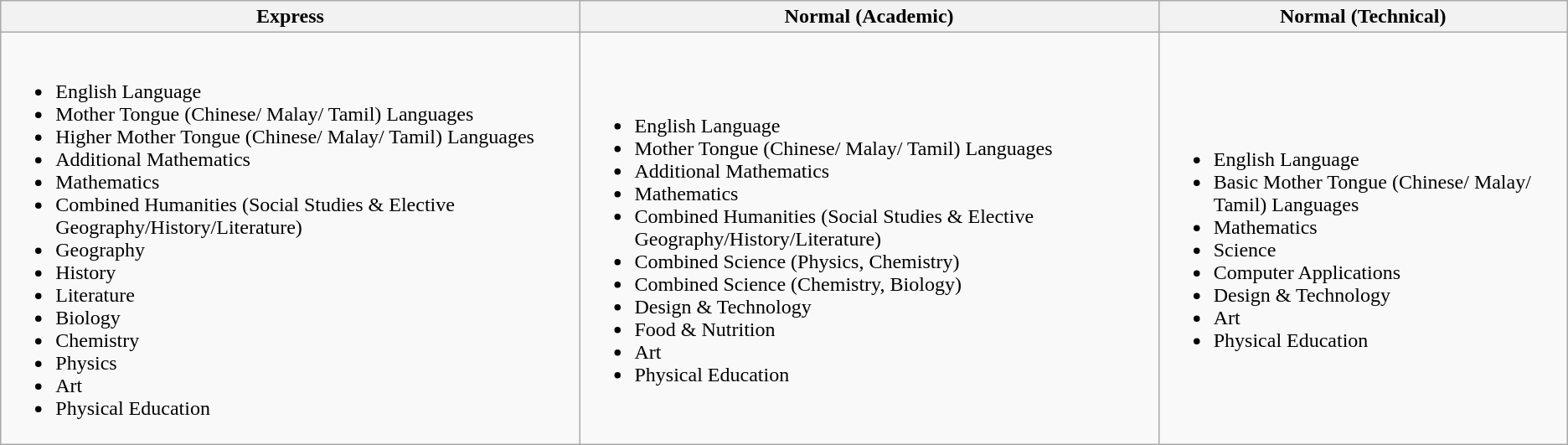<table class="wikitable">
<tr>
<th>Express</th>
<th>Normal (Academic)</th>
<th>Normal (Technical)</th>
</tr>
<tr>
<td><br><ul><li>English Language</li><li>Mother Tongue (Chinese/ Malay/ Tamil) Languages</li><li>Higher Mother Tongue (Chinese/ Malay/ Tamil) Languages</li><li>Additional Mathematics</li><li>Mathematics</li><li>Combined Humanities (Social Studies & Elective Geography/History/Literature)</li><li>Geography</li><li>History</li><li>Literature</li><li>Biology</li><li>Chemistry</li><li>Physics</li><li>Art</li><li>Physical Education</li></ul></td>
<td><br><ul><li>English Language</li><li>Mother Tongue (Chinese/ Malay/ Tamil) Languages</li><li>Additional Mathematics</li><li>Mathematics</li><li>Combined Humanities (Social Studies & Elective Geography/History/Literature)</li><li>Combined Science (Physics, Chemistry)</li><li>Combined Science (Chemistry, Biology)</li><li>Design & Technology</li><li>Food & Nutrition</li><li>Art</li><li>Physical Education</li></ul></td>
<td><br><ul><li>English Language</li><li>Basic Mother Tongue (Chinese/ Malay/ Tamil) Languages</li><li>Mathematics</li><li>Science</li><li>Computer Applications</li><li>Design & Technology</li><li>Art</li><li>Physical Education</li></ul></td>
</tr>
</table>
